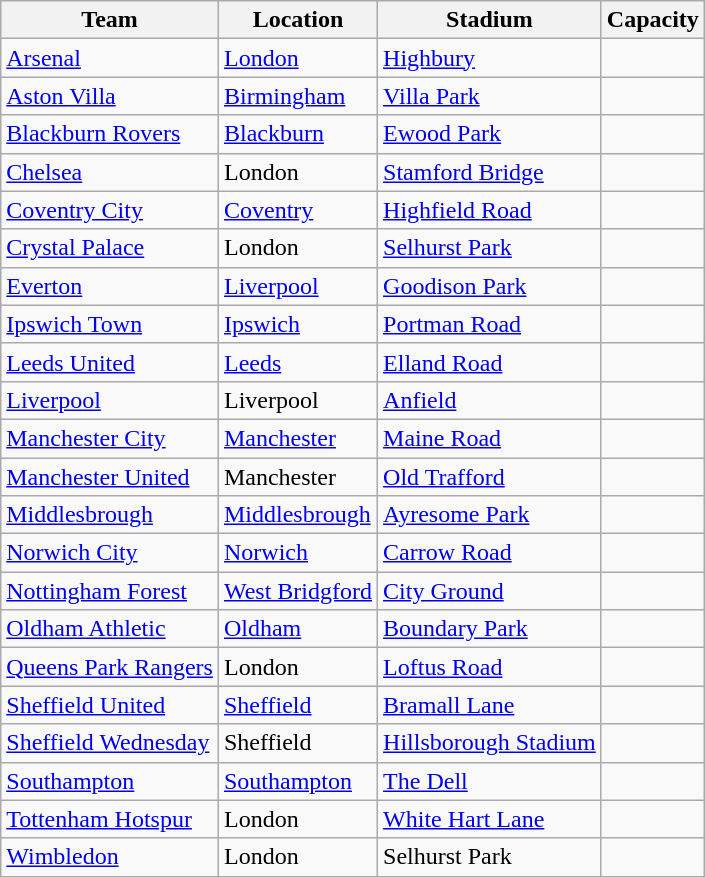<table class="wikitable sortable">
<tr>
<th>Team</th>
<th>Location</th>
<th>Stadium</th>
<th>Capacity</th>
</tr>
<tr>
<td><a href='#'>Arsenal</a></td>
<td><a href='#'>London</a> </td>
<td><a href='#'>Highbury</a></td>
<td style="text-align:center"></td>
</tr>
<tr>
<td><a href='#'>Aston Villa</a></td>
<td><a href='#'>Birmingham</a></td>
<td><a href='#'>Villa Park</a></td>
<td style="text-align:center"></td>
</tr>
<tr>
<td><a href='#'>Blackburn Rovers</a></td>
<td><a href='#'>Blackburn</a></td>
<td><a href='#'>Ewood Park</a></td>
<td style="text-align:center"></td>
</tr>
<tr>
<td><a href='#'>Chelsea</a></td>
<td>London </td>
<td><a href='#'>Stamford Bridge</a></td>
<td style="text-align:center"></td>
</tr>
<tr>
<td><a href='#'>Coventry City</a></td>
<td><a href='#'>Coventry</a></td>
<td><a href='#'>Highfield Road</a></td>
<td style="text-align:center"></td>
</tr>
<tr>
<td><a href='#'>Crystal Palace</a></td>
<td>London </td>
<td><a href='#'>Selhurst Park</a></td>
<td style="text-align:center"></td>
</tr>
<tr>
<td><a href='#'>Everton</a></td>
<td><a href='#'>Liverpool</a> </td>
<td><a href='#'>Goodison Park</a></td>
<td style="text-align:center"></td>
</tr>
<tr>
<td><a href='#'>Ipswich Town</a></td>
<td><a href='#'>Ipswich</a></td>
<td><a href='#'>Portman Road</a></td>
<td style="text-align:center"></td>
</tr>
<tr>
<td><a href='#'>Leeds United</a></td>
<td><a href='#'>Leeds</a></td>
<td><a href='#'>Elland Road</a></td>
<td style="text-align:center"></td>
</tr>
<tr>
<td><a href='#'>Liverpool</a></td>
<td>Liverpool </td>
<td><a href='#'>Anfield</a></td>
<td style="text-align:center"></td>
</tr>
<tr>
<td><a href='#'>Manchester City</a></td>
<td><a href='#'>Manchester</a> </td>
<td><a href='#'>Maine Road</a></td>
<td style="text-align:center"></td>
</tr>
<tr>
<td><a href='#'>Manchester United</a></td>
<td>Manchester </td>
<td><a href='#'>Old Trafford</a></td>
<td style="text-align:center"></td>
</tr>
<tr>
<td><a href='#'>Middlesbrough</a></td>
<td><a href='#'>Middlesbrough</a></td>
<td><a href='#'>Ayresome Park</a></td>
<td style="text-align:center"></td>
</tr>
<tr>
<td><a href='#'>Norwich City</a></td>
<td><a href='#'>Norwich</a></td>
<td><a href='#'>Carrow Road</a></td>
<td style="text-align:center"></td>
</tr>
<tr>
<td><a href='#'>Nottingham Forest</a></td>
<td><a href='#'>West Bridgford</a></td>
<td><a href='#'>City Ground</a></td>
<td style="text-align:center"></td>
</tr>
<tr>
<td><a href='#'>Oldham Athletic</a></td>
<td><a href='#'>Oldham</a></td>
<td><a href='#'>Boundary Park</a></td>
<td style="text-align:center"></td>
</tr>
<tr>
<td><a href='#'>Queens Park Rangers</a></td>
<td>London </td>
<td><a href='#'>Loftus Road</a></td>
<td style="text-align:center"></td>
</tr>
<tr>
<td><a href='#'>Sheffield United</a></td>
<td><a href='#'>Sheffield</a> </td>
<td><a href='#'>Bramall Lane</a></td>
<td style="text-align:center"></td>
</tr>
<tr>
<td><a href='#'>Sheffield Wednesday</a></td>
<td>Sheffield </td>
<td><a href='#'>Hillsborough Stadium</a></td>
<td style="text-align:center"></td>
</tr>
<tr>
<td><a href='#'>Southampton</a></td>
<td><a href='#'>Southampton</a></td>
<td><a href='#'>The Dell</a></td>
<td style="text-align:center"></td>
</tr>
<tr>
<td><a href='#'>Tottenham Hotspur</a></td>
<td>London </td>
<td><a href='#'>White Hart Lane</a></td>
<td style="text-align:center"></td>
</tr>
<tr>
<td><a href='#'>Wimbledon</a></td>
<td>London </td>
<td>Selhurst Park</td>
<td style="text-align:center"></td>
</tr>
</table>
